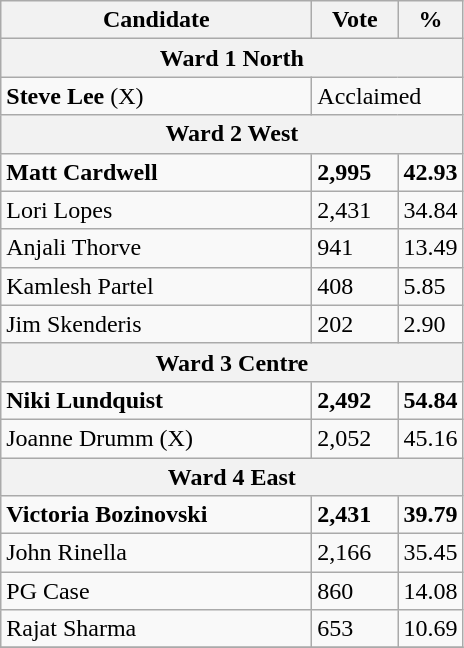<table class="wikitable">
<tr>
<th bgcolor="#DDDDFF" width="200px">Candidate</th>
<th bgcolor="#DDDDFF" width="50px">Vote</th>
<th bgcolor="#DDDDFF" width="30px">%</th>
</tr>
<tr>
<th colspan="3">Ward 1 North</th>
</tr>
<tr>
<td><strong>Steve Lee</strong> (X)</td>
<td colspan="2">Acclaimed</td>
</tr>
<tr>
<th colspan="3">Ward 2 West</th>
</tr>
<tr>
<td><strong>Matt Cardwell</strong></td>
<td><strong>2,995</strong></td>
<td><strong>42.93</strong></td>
</tr>
<tr>
<td>Lori Lopes</td>
<td>2,431</td>
<td>34.84</td>
</tr>
<tr>
<td>Anjali Thorve</td>
<td>941</td>
<td>13.49</td>
</tr>
<tr>
<td>Kamlesh Partel</td>
<td>408</td>
<td>5.85</td>
</tr>
<tr>
<td>Jim Skenderis</td>
<td>202</td>
<td>2.90</td>
</tr>
<tr>
<th colspan="3">Ward 3 Centre</th>
</tr>
<tr>
<td><strong>Niki Lundquist</strong></td>
<td><strong>2,492</strong></td>
<td><strong>54.84</strong></td>
</tr>
<tr>
<td>Joanne Drumm (X)</td>
<td>2,052</td>
<td>45.16</td>
</tr>
<tr>
<th colspan="3">Ward 4 East</th>
</tr>
<tr>
<td><strong>Victoria Bozinovski</strong></td>
<td><strong>2,431</strong></td>
<td><strong>39.79</strong></td>
</tr>
<tr>
<td>John Rinella</td>
<td>2,166</td>
<td>35.45</td>
</tr>
<tr>
<td>PG Case</td>
<td>860</td>
<td>14.08</td>
</tr>
<tr>
<td>Rajat Sharma</td>
<td>653</td>
<td>10.69</td>
</tr>
<tr>
</tr>
</table>
